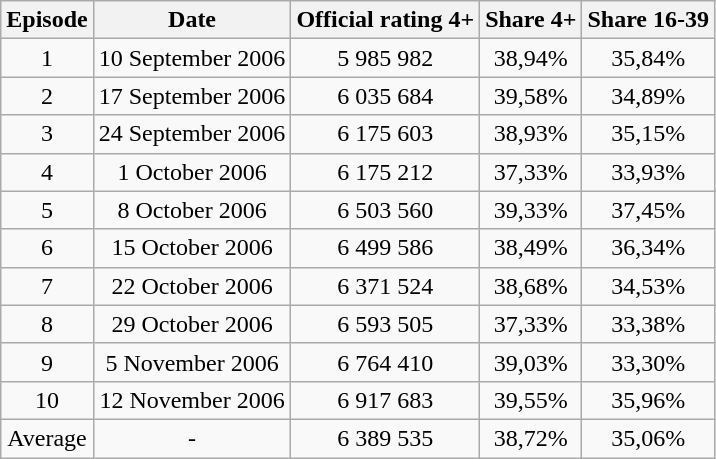<table class="wikitable" style="font-size:100%; text-align:center">
<tr>
<th>Episode</th>
<th>Date</th>
<th>Official rating 4+</th>
<th>Share 4+</th>
<th>Share 16-39</th>
</tr>
<tr>
<td>1</td>
<td>10 September 2006</td>
<td>5 985 982</td>
<td>38,94%</td>
<td>35,84%</td>
</tr>
<tr>
<td>2</td>
<td>17 September 2006</td>
<td>6 035 684</td>
<td>39,58%</td>
<td>34,89%</td>
</tr>
<tr>
<td>3</td>
<td>24 September 2006</td>
<td>6 175 603</td>
<td>38,93%</td>
<td>35,15%</td>
</tr>
<tr>
<td>4</td>
<td>1 October 2006</td>
<td>6 175 212</td>
<td>37,33%</td>
<td>33,93%</td>
</tr>
<tr>
<td>5</td>
<td>8 October 2006</td>
<td>6 503 560</td>
<td>39,33%</td>
<td>37,45%</td>
</tr>
<tr>
<td>6</td>
<td>15 October 2006</td>
<td>6 499 586</td>
<td>38,49%</td>
<td>36,34%</td>
</tr>
<tr>
<td>7</td>
<td>22 October 2006</td>
<td>6 371 524</td>
<td>38,68%</td>
<td>34,53%</td>
</tr>
<tr>
<td>8</td>
<td>29 October 2006</td>
<td>6 593 505</td>
<td>37,33%</td>
<td>33,38%</td>
</tr>
<tr>
<td>9</td>
<td>5 November 2006</td>
<td>6 764 410</td>
<td>39,03%</td>
<td>33,30%</td>
</tr>
<tr>
<td>10</td>
<td>12 November 2006</td>
<td>6 917 683</td>
<td>39,55%</td>
<td>35,96%</td>
</tr>
<tr>
<td>Average</td>
<td>-</td>
<td>6 389 535</td>
<td>38,72%</td>
<td>35,06%</td>
</tr>
</table>
